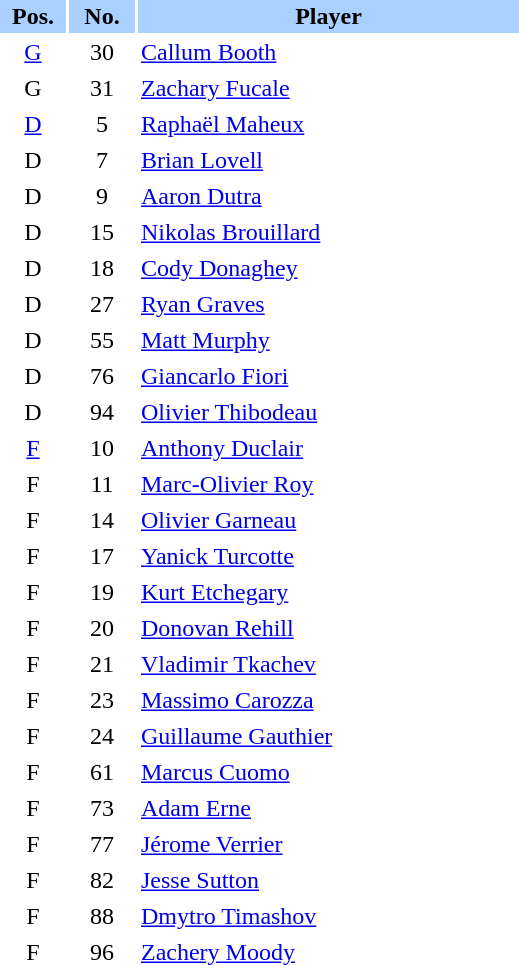<table border="0" cellspacing="2" cellpadding="2">
<tr bgcolor=AAD0FF>
<th width=40>Pos.</th>
<th width=40>No.</th>
<th width=250>Player</th>
</tr>
<tr>
<td style="text-align:center;"><a href='#'>G</a></td>
<td style="text-align:center;">30</td>
<td><a href='#'>Callum Booth</a></td>
</tr>
<tr>
<td style="text-align:center;">G</td>
<td style="text-align:center;">31</td>
<td><a href='#'>Zachary Fucale</a></td>
</tr>
<tr>
<td style="text-align:center;"><a href='#'>D</a></td>
<td style="text-align:center;">5</td>
<td><a href='#'>Raphaël Maheux</a></td>
</tr>
<tr>
<td style="text-align:center;">D</td>
<td style="text-align:center;">7</td>
<td><a href='#'>Brian Lovell</a></td>
</tr>
<tr>
<td style="text-align:center;">D</td>
<td style="text-align:center;">9</td>
<td><a href='#'>Aaron Dutra</a></td>
</tr>
<tr>
<td style="text-align:center;">D</td>
<td style="text-align:center;">15</td>
<td><a href='#'>Nikolas Brouillard</a></td>
</tr>
<tr>
<td style="text-align:center;">D</td>
<td style="text-align:center;">18</td>
<td><a href='#'>Cody Donaghey</a></td>
</tr>
<tr>
<td style="text-align:center;">D</td>
<td style="text-align:center;">27</td>
<td><a href='#'>Ryan Graves</a></td>
</tr>
<tr>
<td style="text-align:center;">D</td>
<td style="text-align:center;">55</td>
<td><a href='#'>Matt Murphy</a></td>
</tr>
<tr>
<td style="text-align:center;">D</td>
<td style="text-align:center;">76</td>
<td><a href='#'>Giancarlo Fiori</a></td>
</tr>
<tr>
<td style="text-align:center;">D</td>
<td style="text-align:center;">94</td>
<td><a href='#'>Olivier Thibodeau</a></td>
</tr>
<tr>
<td style="text-align:center;"><a href='#'>F</a></td>
<td style="text-align:center;">10</td>
<td><a href='#'>Anthony Duclair</a></td>
</tr>
<tr>
<td style="text-align:center;">F</td>
<td style="text-align:center;">11</td>
<td><a href='#'>Marc-Olivier Roy</a></td>
</tr>
<tr>
<td style="text-align:center;">F</td>
<td style="text-align:center;">14</td>
<td><a href='#'>Olivier Garneau</a></td>
</tr>
<tr>
<td style="text-align:center;">F</td>
<td style="text-align:center;">17</td>
<td><a href='#'>Yanick Turcotte</a></td>
</tr>
<tr>
<td style="text-align:center;">F</td>
<td style="text-align:center;">19</td>
<td><a href='#'>Kurt Etchegary</a></td>
</tr>
<tr>
<td style="text-align:center;">F</td>
<td style="text-align:center;">20</td>
<td><a href='#'>Donovan Rehill</a></td>
</tr>
<tr>
<td style="text-align:center;">F</td>
<td style="text-align:center;">21</td>
<td><a href='#'>Vladimir Tkachev</a></td>
</tr>
<tr>
<td style="text-align:center;">F</td>
<td style="text-align:center;">23</td>
<td><a href='#'>Massimo Carozza</a></td>
</tr>
<tr>
<td style="text-align:center;">F</td>
<td style="text-align:center;">24</td>
<td><a href='#'>Guillaume Gauthier</a></td>
</tr>
<tr>
<td style="text-align:center;">F</td>
<td style="text-align:center;">61</td>
<td><a href='#'>Marcus Cuomo</a></td>
</tr>
<tr>
<td style="text-align:center;">F</td>
<td style="text-align:center;">73</td>
<td><a href='#'>Adam Erne</a></td>
</tr>
<tr>
<td style="text-align:center;">F</td>
<td style="text-align:center;">77</td>
<td><a href='#'>Jérome Verrier</a></td>
</tr>
<tr>
<td style="text-align:center;">F</td>
<td style="text-align:center;">82</td>
<td><a href='#'>Jesse Sutton</a></td>
</tr>
<tr>
<td style="text-align:center;">F</td>
<td style="text-align:center;">88</td>
<td><a href='#'>Dmytro Timashov</a></td>
</tr>
<tr>
<td style="text-align:center;">F</td>
<td style="text-align:center;">96</td>
<td><a href='#'>Zachery Moody</a></td>
</tr>
</table>
